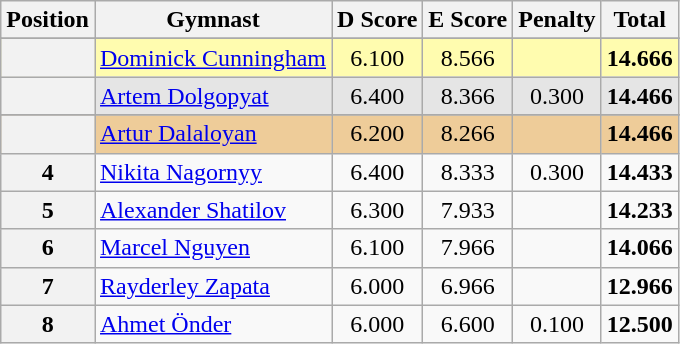<table style="text-align:center;" class="wikitable sortable">
<tr>
<th>Position</th>
<th>Gymnast</th>
<th>D Score</th>
<th>E Score</th>
<th>Penalty</th>
<th>Total</th>
</tr>
<tr>
</tr>
<tr>
</tr>
<tr style="background:#fffcaf;">
<th scope="row" style="text-align:center"></th>
<td style="text-align:left;"> <a href='#'>Dominick Cunningham</a></td>
<td>6.100</td>
<td>8.566</td>
<td></td>
<td><strong>14.666</strong></td>
</tr>
<tr style="background:#e5e5e5;">
<th scope="row" style="text-align:center"></th>
<td style="text-align:left;"> <a href='#'>Artem Dolgopyat</a></td>
<td>6.400</td>
<td>8.366</td>
<td>0.300</td>
<td><strong>14.466</strong></td>
</tr>
<tr>
</tr>
<tr style="background:#ec9;">
<th scope="row" style="text-align:center"></th>
<td style="text-align:left;"> <a href='#'>Artur Dalaloyan</a></td>
<td>6.200</td>
<td>8.266</td>
<td></td>
<td><strong>14.466</strong></td>
</tr>
<tr>
<th>4</th>
<td style="text-align:left;"> <a href='#'>Nikita Nagornyy</a></td>
<td>6.400</td>
<td>8.333</td>
<td>0.300</td>
<td><strong>14.433</strong></td>
</tr>
<tr>
<th>5</th>
<td style="text-align:left;"> <a href='#'>Alexander Shatilov</a></td>
<td>6.300</td>
<td>7.933</td>
<td></td>
<td><strong>14.233</strong></td>
</tr>
<tr>
<th>6</th>
<td style="text-align:left;"> <a href='#'>Marcel Nguyen</a></td>
<td>6.100</td>
<td>7.966</td>
<td></td>
<td><strong>14.066</strong></td>
</tr>
<tr>
<th>7</th>
<td style="text-align:left;"> <a href='#'>Rayderley Zapata</a></td>
<td>6.000</td>
<td>6.966</td>
<td></td>
<td><strong>12.966</strong></td>
</tr>
<tr>
<th>8</th>
<td style="text-align:left;"> <a href='#'>Ahmet Önder</a></td>
<td>6.000</td>
<td>6.600</td>
<td>0.100</td>
<td><strong>12.500</strong></td>
</tr>
</table>
